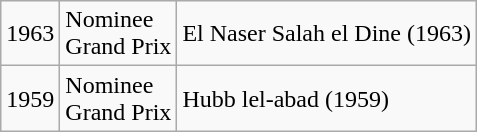<table class="wikitable">
<tr>
<td rowspan="1">1963</td>
<td rowspan="1">Nominee<br>Grand Prix</td>
<td>El Naser Salah el Dine (1963) <br></td>
</tr>
<tr>
<td rowspan="1">1959</td>
<td rowspan="1">Nominee<br>Grand Prix</td>
<td>Hubb lel-abad (1959) <br></td>
</tr>
</table>
